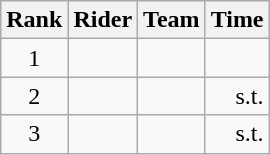<table class="wikitable">
<tr>
<th scope="col">Rank</th>
<th scope="col">Rider</th>
<th scope="col">Team</th>
<th scope="col">Time</th>
</tr>
<tr>
<td style="text-align:center;">1</td>
<td></td>
<td></td>
<td style="text-align:right;"></td>
</tr>
<tr>
<td style="text-align:center;">2</td>
<td></td>
<td></td>
<td style="text-align:right;">s.t.</td>
</tr>
<tr>
<td style="text-align:center;">3</td>
<td></td>
<td></td>
<td style="text-align:right;">s.t.</td>
</tr>
</table>
